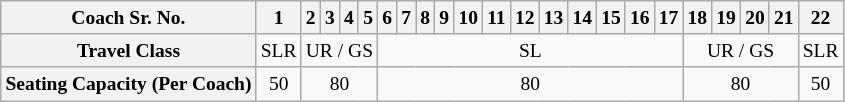<table class="wikitable" style="text-align: center; font-size: small;">
<tr>
<th>Coach Sr. No.</th>
<th>1</th>
<th>2</th>
<th>3</th>
<th>4</th>
<th>5</th>
<th>6</th>
<th>7</th>
<th>8</th>
<th>9</th>
<th>10</th>
<th>11</th>
<th>12</th>
<th>13</th>
<th>14</th>
<th>15</th>
<th>16</th>
<th>17</th>
<th>18</th>
<th>19</th>
<th>20</th>
<th>21</th>
<th>22</th>
</tr>
<tr>
<th>Travel Class</th>
<td>SLR</td>
<td colspan="4">UR / GS</td>
<td colspan="12">SL</td>
<td colspan="4">UR / GS</td>
<td>SLR</td>
</tr>
<tr>
<th>Seating Capacity (Per Coach)</th>
<td>50</td>
<td colspan="4">80</td>
<td colspan="12">80</td>
<td colspan="4">80</td>
<td>50</td>
</tr>
</table>
